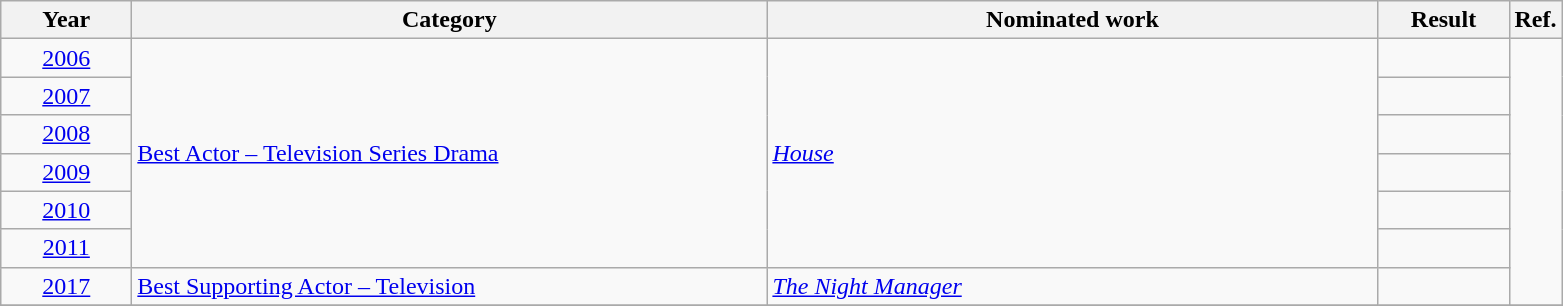<table class=wikitable>
<tr>
<th scope="col" style="width:5em;">Year</th>
<th scope="col" style="width:26em;">Category</th>
<th scope="col" style="width:25em;">Nominated work</th>
<th scope="col" style="width:5em;">Result</th>
<th>Ref.</th>
</tr>
<tr>
<td style="text-align:center;"><a href='#'>2006</a></td>
<td rowspan="6"><a href='#'>Best Actor – Television Series Drama</a></td>
<td rowspan="6"><em><a href='#'>House</a></em></td>
<td></td>
<td rowspan="7" style="text-align:center;"></td>
</tr>
<tr>
<td style="text-align:center;"><a href='#'>2007</a></td>
<td></td>
</tr>
<tr>
<td style="text-align:center;"><a href='#'>2008</a></td>
<td></td>
</tr>
<tr>
<td style="text-align:center;"><a href='#'>2009</a></td>
<td></td>
</tr>
<tr>
<td style="text-align:center;"><a href='#'>2010</a></td>
<td></td>
</tr>
<tr>
<td style="text-align:center;"><a href='#'>2011</a></td>
<td></td>
</tr>
<tr>
<td style="text-align:center;"><a href='#'>2017</a></td>
<td><a href='#'>Best Supporting Actor – Television</a></td>
<td><em><a href='#'>The Night Manager</a></em></td>
<td></td>
</tr>
<tr>
</tr>
</table>
